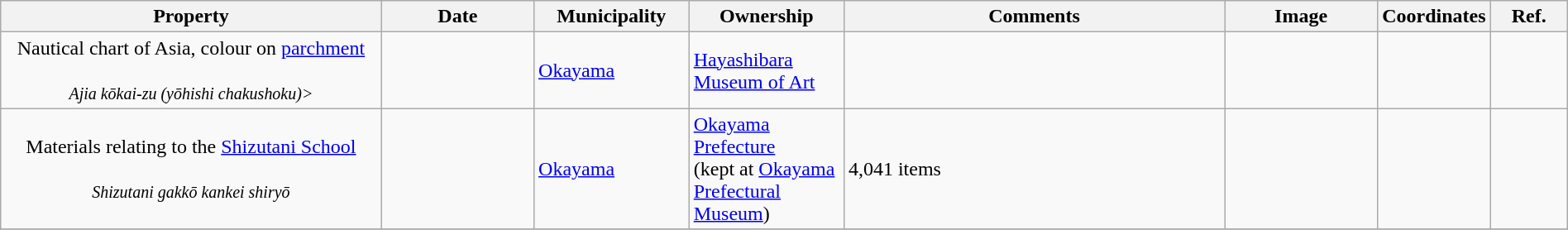<table class="wikitable sortable"  style="width:100%;">
<tr>
<th width="25%" align="left">Property</th>
<th width="10%" align="left" data-sort-type="number">Date</th>
<th width="10%" align="left">Municipality</th>
<th width="10%" align="left">Ownership</th>
<th width="25%" align="left" class="unsortable">Comments</th>
<th width="10%" align="left" class="unsortable">Image</th>
<th width="5%" align="left" class="unsortable">Coordinates</th>
<th width="5%" align="left" class="unsortable">Ref.</th>
</tr>
<tr>
<td align="center">Nautical chart of Asia, colour on <a href='#'>parchment</a><br><br><small><em>Ajia kōkai-zu (yōhishi chakushoku)></em></small></td>
<td></td>
<td><a href='#'>Okayama</a></td>
<td><a href='#'>Hayashibara Museum of Art</a></td>
<td></td>
<td></td>
<td></td>
<td></td>
</tr>
<tr>
<td align="center">Materials relating to the <a href='#'>Shizutani School</a><br><br><small><em>Shizutani gakkō kankei shiryō</em></small></td>
<td></td>
<td><a href='#'>Okayama</a></td>
<td><a href='#'>Okayama Prefecture</a><br>(kept at <a href='#'>Okayama Prefectural Museum</a>)</td>
<td>4,041 items</td>
<td></td>
<td></td>
<td></td>
</tr>
<tr>
</tr>
</table>
